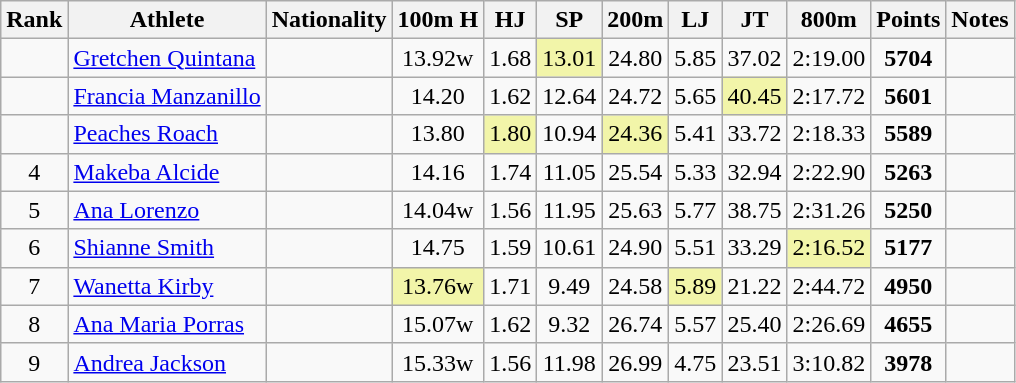<table class="wikitable sortable" style=" text-align:center;">
<tr>
<th>Rank</th>
<th>Athlete</th>
<th>Nationality</th>
<th>100m H</th>
<th>HJ</th>
<th>SP</th>
<th>200m</th>
<th>LJ</th>
<th>JT</th>
<th>800m</th>
<th>Points</th>
<th>Notes</th>
</tr>
<tr>
<td></td>
<td align=left><a href='#'>Gretchen Quintana</a></td>
<td align=left></td>
<td>13.92w</td>
<td>1.68</td>
<td bgcolor=F2F5A9>13.01</td>
<td>24.80</td>
<td>5.85</td>
<td>37.02</td>
<td>2:19.00</td>
<td><strong>5704</strong></td>
<td></td>
</tr>
<tr>
<td></td>
<td align=left><a href='#'>Francia Manzanillo</a></td>
<td align=left></td>
<td>14.20</td>
<td>1.62</td>
<td>12.64</td>
<td>24.72</td>
<td>5.65</td>
<td bgcolor=F2F5A9>40.45</td>
<td>2:17.72</td>
<td><strong>5601</strong></td>
<td></td>
</tr>
<tr>
<td></td>
<td align=left><a href='#'>Peaches Roach</a></td>
<td align=left></td>
<td>13.80</td>
<td bgcolor=F2F5A9>1.80</td>
<td>10.94</td>
<td bgcolor=F2F5A9>24.36</td>
<td>5.41</td>
<td>33.72</td>
<td>2:18.33</td>
<td><strong>5589</strong></td>
<td></td>
</tr>
<tr>
<td>4</td>
<td align=left><a href='#'>Makeba Alcide</a></td>
<td align=left></td>
<td>14.16</td>
<td>1.74</td>
<td>11.05</td>
<td>25.54</td>
<td>5.33</td>
<td>32.94</td>
<td>2:22.90</td>
<td><strong>5263</strong></td>
<td></td>
</tr>
<tr>
<td>5</td>
<td align=left><a href='#'>Ana Lorenzo</a></td>
<td align=left></td>
<td>14.04w</td>
<td>1.56</td>
<td>11.95</td>
<td>25.63</td>
<td>5.77</td>
<td>38.75</td>
<td>2:31.26</td>
<td><strong>5250</strong></td>
<td></td>
</tr>
<tr>
<td>6</td>
<td align=left><a href='#'>Shianne Smith</a></td>
<td align=left></td>
<td>14.75</td>
<td>1.59</td>
<td>10.61</td>
<td>24.90</td>
<td>5.51</td>
<td>33.29</td>
<td bgcolor=F2F5A9>2:16.52</td>
<td><strong>5177</strong></td>
<td></td>
</tr>
<tr>
<td>7</td>
<td align=left><a href='#'>Wanetta Kirby</a></td>
<td align=left></td>
<td bgcolor=F2F5A9>13.76w</td>
<td>1.71</td>
<td>9.49</td>
<td>24.58</td>
<td bgcolor=F2F5A9>5.89</td>
<td>21.22</td>
<td>2:44.72</td>
<td><strong>4950</strong></td>
<td></td>
</tr>
<tr>
<td>8</td>
<td align=left><a href='#'>Ana Maria Porras</a></td>
<td align=left></td>
<td>15.07w</td>
<td>1.62</td>
<td>9.32</td>
<td>26.74</td>
<td>5.57</td>
<td>25.40</td>
<td>2:26.69</td>
<td><strong>4655</strong></td>
<td></td>
</tr>
<tr>
<td>9</td>
<td align=left><a href='#'>Andrea Jackson</a></td>
<td align=left></td>
<td>15.33w</td>
<td>1.56</td>
<td>11.98</td>
<td>26.99</td>
<td>4.75</td>
<td>23.51</td>
<td>3:10.82</td>
<td><strong>3978</strong></td>
<td></td>
</tr>
</table>
